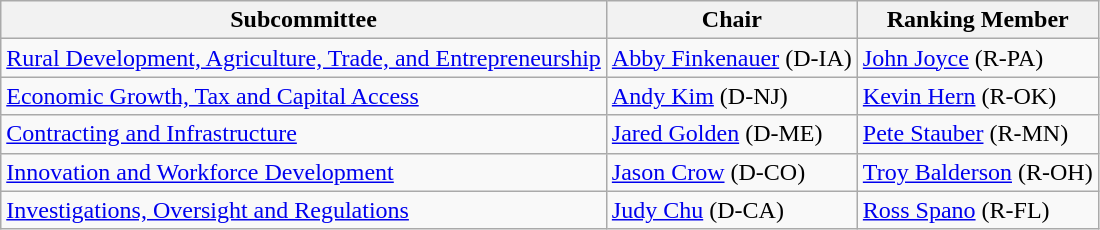<table class="wikitable">
<tr>
<th>Subcommittee</th>
<th>Chair</th>
<th>Ranking Member</th>
</tr>
<tr>
<td><a href='#'>Rural Development, Agriculture, Trade, and Entrepreneurship</a></td>
<td><a href='#'>Abby Finkenauer</a> (D-IA)</td>
<td><a href='#'>John Joyce</a> (R-PA)</td>
</tr>
<tr>
<td><a href='#'>Economic Growth, Tax and Capital Access</a></td>
<td><a href='#'>Andy Kim</a> (D-NJ)</td>
<td><a href='#'>Kevin Hern</a> (R-OK)</td>
</tr>
<tr>
<td><a href='#'>Contracting and Infrastructure</a></td>
<td><a href='#'>Jared Golden</a> (D-ME)</td>
<td><a href='#'>Pete Stauber</a> (R-MN)</td>
</tr>
<tr>
<td><a href='#'>Innovation and Workforce Development</a></td>
<td><a href='#'>Jason Crow</a> (D-CO)</td>
<td><a href='#'>Troy Balderson</a> (R-OH)</td>
</tr>
<tr>
<td><a href='#'>Investigations, Oversight and Regulations</a></td>
<td><a href='#'>Judy Chu</a> (D-CA)</td>
<td><a href='#'>Ross Spano</a> (R-FL)</td>
</tr>
</table>
